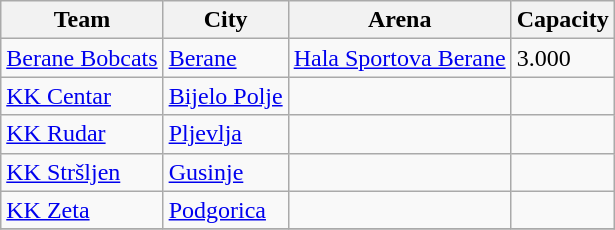<table class="wikitable sortable">
<tr>
<th>Team</th>
<th>City</th>
<th>Arena</th>
<th>Capacity</th>
</tr>
<tr>
<td><a href='#'>Berane Bobcats</a></td>
<td><a href='#'>Berane</a></td>
<td><a href='#'>Hala Sportova Berane</a></td>
<td>3.000</td>
</tr>
<tr>
<td><a href='#'>KK Centar</a></td>
<td><a href='#'>Bijelo Polje</a></td>
<td></td>
<td></td>
</tr>
<tr>
<td><a href='#'>KK Rudar</a></td>
<td><a href='#'>Pljevlja</a></td>
<td></td>
<td></td>
</tr>
<tr>
<td><a href='#'>KK Stršljen</a></td>
<td><a href='#'>Gusinje</a></td>
<td></td>
<td></td>
</tr>
<tr>
<td><a href='#'>KK Zeta</a></td>
<td><a href='#'>Podgorica</a></td>
<td></td>
<td></td>
</tr>
<tr>
</tr>
</table>
